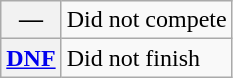<table class="wikitable">
<tr>
<th scope="row">—</th>
<td>Did not compete</td>
</tr>
<tr>
<th scope="row"><a href='#'>DNF</a></th>
<td>Did not finish</td>
</tr>
</table>
